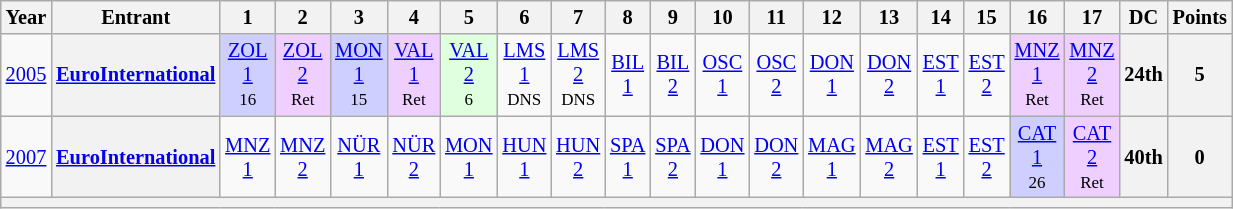<table class="wikitable" style="text-align:center; font-size:85%">
<tr>
<th>Year</th>
<th>Entrant</th>
<th>1</th>
<th>2</th>
<th>3</th>
<th>4</th>
<th>5</th>
<th>6</th>
<th>7</th>
<th>8</th>
<th>9</th>
<th>10</th>
<th>11</th>
<th>12</th>
<th>13</th>
<th>14</th>
<th>15</th>
<th>16</th>
<th>17</th>
<th>DC</th>
<th>Points</th>
</tr>
<tr>
<td><a href='#'>2005</a></td>
<th nowrap><a href='#'>EuroInternational</a></th>
<td style="background:#CFCFFF;"><a href='#'>ZOL<br>1</a><br><small>16</small></td>
<td style="background:#EFCFFF;"><a href='#'>ZOL<br>2</a><br><small>Ret</small></td>
<td style="background:#CFCFFF;"><a href='#'>MON<br>1</a><br><small>15</small></td>
<td style="background:#EFCFFF;"><a href='#'>VAL<br>1</a><br><small>Ret</small></td>
<td style="background:#DFFFDF;"><a href='#'>VAL<br>2</a><br><small>6</small></td>
<td><a href='#'>LMS<br>1</a><br><small>DNS</small></td>
<td><a href='#'>LMS<br>2</a><br><small>DNS</small></td>
<td><a href='#'>BIL<br>1</a><br><small></small></td>
<td><a href='#'>BIL<br>2</a><br><small></small></td>
<td><a href='#'>OSC<br>1</a><br><small></small></td>
<td><a href='#'>OSC<br>2</a><br><small></small></td>
<td><a href='#'>DON<br>1</a><br><small></small></td>
<td><a href='#'>DON<br>2</a><br><small></small></td>
<td><a href='#'>EST<br>1</a><br><small></small></td>
<td><a href='#'>EST<br>2</a><br><small></small></td>
<td style="background:#EFCFFF;"><a href='#'>MNZ<br>1</a><br><small>Ret</small></td>
<td style="background:#EFCFFF;"><a href='#'>MNZ<br>2</a><br><small>Ret</small></td>
<th>24th</th>
<th>5</th>
</tr>
<tr>
<td><a href='#'>2007</a></td>
<th nowrap><a href='#'>EuroInternational</a></th>
<td><a href='#'>MNZ<br>1</a><br><small></small></td>
<td><a href='#'>MNZ<br>2</a><br><small></small></td>
<td><a href='#'>NÜR<br>1</a><br><small></small></td>
<td><a href='#'>NÜR<br>2</a><br><small></small></td>
<td><a href='#'>MON<br>1</a><br><small></small></td>
<td><a href='#'>HUN<br>1</a><br><small></small></td>
<td><a href='#'>HUN<br>2</a><br><small></small></td>
<td><a href='#'>SPA<br>1</a></td>
<td><a href='#'>SPA<br>2</a></td>
<td><a href='#'>DON<br>1</a></td>
<td><a href='#'>DON<br>2</a></td>
<td><a href='#'>MAG<br>1</a></td>
<td><a href='#'>MAG<br>2</a></td>
<td><a href='#'>EST<br>1</a></td>
<td><a href='#'>EST<br>2</a></td>
<td style="background:#CFCFFF;"><a href='#'>CAT<br>1</a><br><small>26</small></td>
<td style="background:#EFCFFF;"><a href='#'>CAT<br>2</a><br><small>Ret</small></td>
<th>40th</th>
<th>0</th>
</tr>
<tr>
<th colspan="21"></th>
</tr>
</table>
